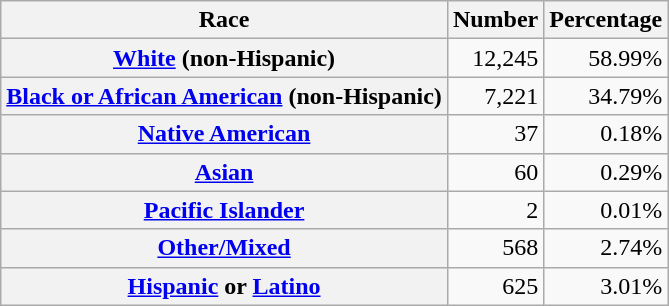<table class="wikitable" style="text-align:right">
<tr>
<th scope="col">Race</th>
<th scope="col">Number</th>
<th scope="col">Percentage</th>
</tr>
<tr>
<th scope="row"><a href='#'>White</a> (non-Hispanic)</th>
<td>12,245</td>
<td>58.99%</td>
</tr>
<tr>
<th scope="row"><a href='#'>Black or African American</a> (non-Hispanic)</th>
<td>7,221</td>
<td>34.79%</td>
</tr>
<tr>
<th scope="row"><a href='#'>Native American</a></th>
<td>37</td>
<td>0.18%</td>
</tr>
<tr>
<th scope="row"><a href='#'>Asian</a></th>
<td>60</td>
<td>0.29%</td>
</tr>
<tr>
<th scope="row"><a href='#'>Pacific Islander</a></th>
<td>2</td>
<td>0.01%</td>
</tr>
<tr>
<th scope="row"><a href='#'>Other/Mixed</a></th>
<td>568</td>
<td>2.74%</td>
</tr>
<tr>
<th scope="row"><a href='#'>Hispanic</a> or <a href='#'>Latino</a></th>
<td>625</td>
<td>3.01%</td>
</tr>
</table>
